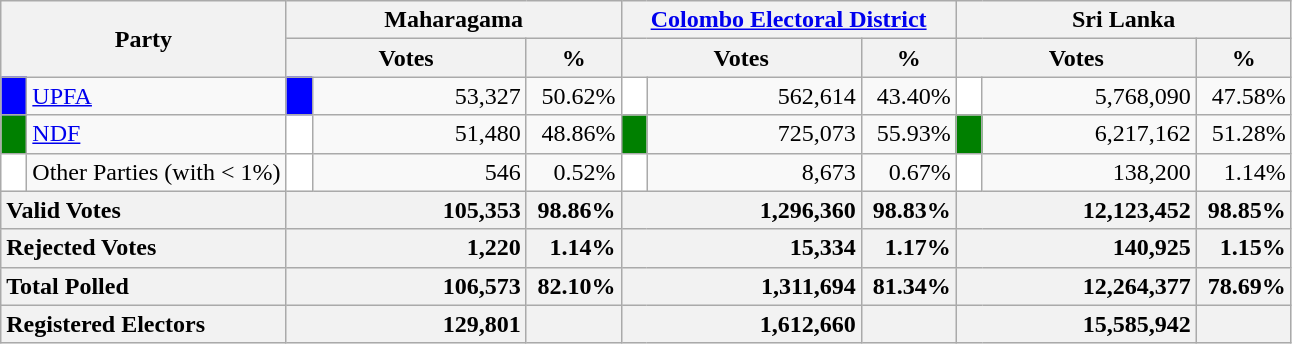<table class="wikitable">
<tr>
<th colspan="2" width="144px"rowspan="2">Party</th>
<th colspan="3" width="216px">Maharagama</th>
<th colspan="3" width="216px"><a href='#'>Colombo Electoral District</a></th>
<th colspan="3" width="216px">Sri Lanka</th>
</tr>
<tr>
<th colspan="2" width="144px">Votes</th>
<th>%</th>
<th colspan="2" width="144px">Votes</th>
<th>%</th>
<th colspan="2" width="144px">Votes</th>
<th>%</th>
</tr>
<tr>
<td style="background-color:blue;" width="10px"></td>
<td style="text-align:left;"><a href='#'>UPFA</a></td>
<td style="background-color:blue;" width="10px"></td>
<td style="text-align:right;">53,327</td>
<td style="text-align:right;">50.62%</td>
<td style="background-color:white;" width="10px"></td>
<td style="text-align:right;">562,614</td>
<td style="text-align:right;">43.40%</td>
<td style="background-color:white;" width="10px"></td>
<td style="text-align:right;">5,768,090</td>
<td style="text-align:right;">47.58%</td>
</tr>
<tr>
<td style="background-color:green;" width="10px"></td>
<td style="text-align:left;"><a href='#'>NDF</a></td>
<td style="background-color:white;" width="10px"></td>
<td style="text-align:right;">51,480</td>
<td style="text-align:right;">48.86%</td>
<td style="background-color:green;" width="10px"></td>
<td style="text-align:right;">725,073</td>
<td style="text-align:right;">55.93%</td>
<td style="background-color:green;" width="10px"></td>
<td style="text-align:right;">6,217,162</td>
<td style="text-align:right;">51.28%</td>
</tr>
<tr>
<td style="background-color:white;" width="10px"></td>
<td style="text-align:left;">Other Parties (with < 1%)</td>
<td style="background-color:white;" width="10px"></td>
<td style="text-align:right;">546</td>
<td style="text-align:right;">0.52%</td>
<td style="background-color:white;" width="10px"></td>
<td style="text-align:right;">8,673</td>
<td style="text-align:right;">0.67%</td>
<td style="background-color:white;" width="10px"></td>
<td style="text-align:right;">138,200</td>
<td style="text-align:right;">1.14%</td>
</tr>
<tr>
<th colspan="2" width="144px"style="text-align:left;">Valid Votes</th>
<th style="text-align:right;"colspan="2" width="144px">105,353</th>
<th style="text-align:right;">98.86%</th>
<th style="text-align:right;"colspan="2" width="144px">1,296,360</th>
<th style="text-align:right;">98.83%</th>
<th style="text-align:right;"colspan="2" width="144px">12,123,452</th>
<th style="text-align:right;">98.85%</th>
</tr>
<tr>
<th colspan="2" width="144px"style="text-align:left;">Rejected Votes</th>
<th style="text-align:right;"colspan="2" width="144px">1,220</th>
<th style="text-align:right;">1.14%</th>
<th style="text-align:right;"colspan="2" width="144px">15,334</th>
<th style="text-align:right;">1.17%</th>
<th style="text-align:right;"colspan="2" width="144px">140,925</th>
<th style="text-align:right;">1.15%</th>
</tr>
<tr>
<th colspan="2" width="144px"style="text-align:left;">Total Polled</th>
<th style="text-align:right;"colspan="2" width="144px">106,573</th>
<th style="text-align:right;">82.10%</th>
<th style="text-align:right;"colspan="2" width="144px">1,311,694</th>
<th style="text-align:right;">81.34%</th>
<th style="text-align:right;"colspan="2" width="144px">12,264,377</th>
<th style="text-align:right;">78.69%</th>
</tr>
<tr>
<th colspan="2" width="144px"style="text-align:left;">Registered Electors</th>
<th style="text-align:right;"colspan="2" width="144px">129,801</th>
<th></th>
<th style="text-align:right;"colspan="2" width="144px">1,612,660</th>
<th></th>
<th style="text-align:right;"colspan="2" width="144px">15,585,942</th>
<th></th>
</tr>
</table>
